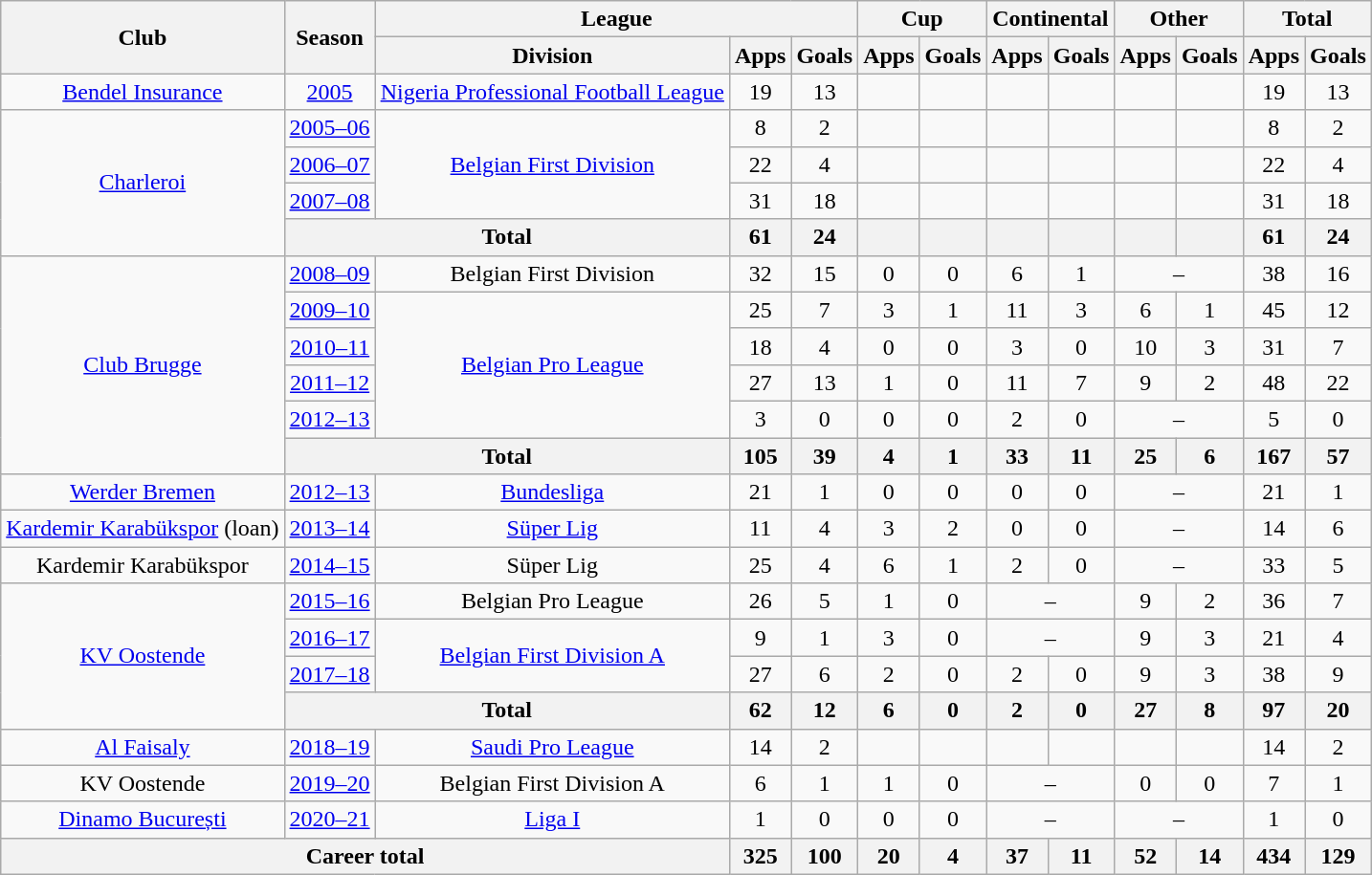<table class="wikitable" style="text-align:center">
<tr>
<th rowspan="2">Club</th>
<th rowspan="2">Season</th>
<th colspan="3">League</th>
<th colspan="2">Cup</th>
<th colspan="2">Continental</th>
<th colspan="2">Other</th>
<th colspan="2">Total</th>
</tr>
<tr>
<th>Division</th>
<th>Apps</th>
<th>Goals</th>
<th>Apps</th>
<th>Goals</th>
<th>Apps</th>
<th>Goals</th>
<th>Apps</th>
<th>Goals</th>
<th>Apps</th>
<th>Goals</th>
</tr>
<tr>
<td><a href='#'>Bendel Insurance</a></td>
<td><a href='#'>2005</a></td>
<td><a href='#'>Nigeria Professional Football League</a></td>
<td>19</td>
<td>13</td>
<td></td>
<td></td>
<td></td>
<td></td>
<td></td>
<td></td>
<td>19</td>
<td>13</td>
</tr>
<tr>
<td rowspan="4"><a href='#'>Charleroi</a></td>
<td><a href='#'>2005–06</a></td>
<td rowspan="3"><a href='#'>Belgian First Division</a></td>
<td>8</td>
<td>2</td>
<td></td>
<td></td>
<td></td>
<td></td>
<td></td>
<td></td>
<td>8</td>
<td>2</td>
</tr>
<tr>
<td><a href='#'>2006–07</a></td>
<td>22</td>
<td>4</td>
<td></td>
<td></td>
<td></td>
<td></td>
<td></td>
<td></td>
<td>22</td>
<td>4</td>
</tr>
<tr>
<td><a href='#'>2007–08</a></td>
<td>31</td>
<td>18</td>
<td></td>
<td></td>
<td></td>
<td></td>
<td></td>
<td></td>
<td>31</td>
<td>18</td>
</tr>
<tr>
<th colspan="2">Total</th>
<th>61</th>
<th>24</th>
<th></th>
<th></th>
<th></th>
<th></th>
<th></th>
<th></th>
<th>61</th>
<th>24</th>
</tr>
<tr>
<td rowspan=6><a href='#'>Club Brugge</a></td>
<td><a href='#'>2008–09</a></td>
<td>Belgian First Division</td>
<td>32</td>
<td>15</td>
<td>0</td>
<td>0</td>
<td>6</td>
<td>1</td>
<td colspan="2">–</td>
<td>38</td>
<td>16</td>
</tr>
<tr>
<td><a href='#'>2009–10</a></td>
<td rowspan="4"><a href='#'>Belgian Pro League</a></td>
<td>25</td>
<td>7</td>
<td>3</td>
<td>1</td>
<td>11</td>
<td>3</td>
<td>6</td>
<td>1</td>
<td>45</td>
<td>12</td>
</tr>
<tr>
<td><a href='#'>2010–11</a></td>
<td>18</td>
<td>4</td>
<td>0</td>
<td>0</td>
<td>3</td>
<td>0</td>
<td>10</td>
<td>3</td>
<td>31</td>
<td>7</td>
</tr>
<tr>
<td><a href='#'>2011–12</a></td>
<td>27</td>
<td>13</td>
<td>1</td>
<td>0</td>
<td>11</td>
<td>7</td>
<td>9</td>
<td>2</td>
<td>48</td>
<td>22</td>
</tr>
<tr>
<td><a href='#'>2012–13</a></td>
<td>3</td>
<td>0</td>
<td>0</td>
<td>0</td>
<td>2</td>
<td>0</td>
<td colspan="2">–</td>
<td>5</td>
<td>0</td>
</tr>
<tr>
<th colspan="2">Total</th>
<th>105</th>
<th>39</th>
<th>4</th>
<th>1</th>
<th>33</th>
<th>11</th>
<th>25</th>
<th>6</th>
<th>167</th>
<th>57</th>
</tr>
<tr>
<td><a href='#'>Werder Bremen</a></td>
<td><a href='#'>2012–13</a></td>
<td><a href='#'>Bundesliga</a></td>
<td>21</td>
<td>1</td>
<td>0</td>
<td>0</td>
<td>0</td>
<td>0</td>
<td colspan="2">–</td>
<td>21</td>
<td>1</td>
</tr>
<tr>
<td><a href='#'>Kardemir Karabükspor</a> (loan)</td>
<td><a href='#'>2013–14</a></td>
<td><a href='#'>Süper Lig</a></td>
<td>11</td>
<td>4</td>
<td>3</td>
<td>2</td>
<td>0</td>
<td>0</td>
<td colspan="2">–</td>
<td>14</td>
<td>6</td>
</tr>
<tr>
<td>Kardemir Karabükspor</td>
<td><a href='#'>2014–15</a></td>
<td>Süper Lig</td>
<td>25</td>
<td>4</td>
<td>6</td>
<td>1</td>
<td>2</td>
<td>0</td>
<td colspan="2">–</td>
<td>33</td>
<td>5</td>
</tr>
<tr>
<td rowspan="4"><a href='#'>KV Oostende</a></td>
<td><a href='#'>2015–16</a></td>
<td>Belgian Pro League</td>
<td>26</td>
<td>5</td>
<td>1</td>
<td>0</td>
<td colspan="2">–</td>
<td>9</td>
<td>2</td>
<td>36</td>
<td>7</td>
</tr>
<tr>
<td><a href='#'>2016–17</a></td>
<td rowspan="2"><a href='#'>Belgian First Division A</a></td>
<td>9</td>
<td>1</td>
<td>3</td>
<td>0</td>
<td colspan="2">–</td>
<td>9</td>
<td>3</td>
<td>21</td>
<td>4</td>
</tr>
<tr>
<td><a href='#'>2017–18</a></td>
<td>27</td>
<td>6</td>
<td>2</td>
<td>0</td>
<td>2</td>
<td>0</td>
<td>9</td>
<td>3</td>
<td>38</td>
<td>9</td>
</tr>
<tr>
<th colspan="2">Total</th>
<th>62</th>
<th>12</th>
<th>6</th>
<th>0</th>
<th>2</th>
<th>0</th>
<th>27</th>
<th>8</th>
<th>97</th>
<th>20</th>
</tr>
<tr>
<td><a href='#'>Al Faisaly</a></td>
<td><a href='#'>2018–19</a></td>
<td><a href='#'>Saudi Pro League</a></td>
<td>14</td>
<td>2</td>
<td></td>
<td></td>
<td></td>
<td></td>
<td></td>
<td></td>
<td>14</td>
<td>2</td>
</tr>
<tr>
<td>KV Oostende</td>
<td><a href='#'>2019–20</a></td>
<td>Belgian First Division A</td>
<td>6</td>
<td>1</td>
<td>1</td>
<td>0</td>
<td colspan="2">–</td>
<td>0</td>
<td>0</td>
<td>7</td>
<td>1</td>
</tr>
<tr>
<td><a href='#'>Dinamo București</a></td>
<td><a href='#'>2020–21</a></td>
<td><a href='#'>Liga I</a></td>
<td>1</td>
<td>0</td>
<td>0</td>
<td>0</td>
<td colspan="2">–</td>
<td colspan="2">–</td>
<td>1</td>
<td>0</td>
</tr>
<tr>
<th colspan="3">Career total</th>
<th>325</th>
<th>100</th>
<th>20</th>
<th>4</th>
<th>37</th>
<th>11</th>
<th>52</th>
<th>14</th>
<th>434</th>
<th>129</th>
</tr>
</table>
